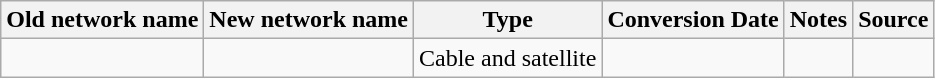<table class="wikitable">
<tr>
<th>Old network name</th>
<th>New network name</th>
<th>Type</th>
<th>Conversion Date</th>
<th>Notes</th>
<th>Source</th>
</tr>
<tr>
<td><a href='#'></a></td>
<td></td>
<td>Cable and satellite</td>
<td></td>
<td></td>
<td></td>
</tr>
</table>
